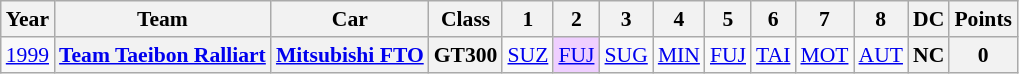<table class="wikitable" style="text-align:center; font-size:90%">
<tr>
<th>Year</th>
<th>Team</th>
<th>Car</th>
<th>Class</th>
<th>1</th>
<th>2</th>
<th>3</th>
<th>4</th>
<th>5</th>
<th>6</th>
<th>7</th>
<th>8</th>
<th>DC</th>
<th>Points</th>
</tr>
<tr>
<td><a href='#'>1999</a></td>
<th><a href='#'>Team Taeibon Ralliart</a></th>
<th><a href='#'>Mitsubishi FTO</a></th>
<th>GT300</th>
<td><a href='#'>SUZ</a></td>
<td bgcolor="#EFCFFF"><a href='#'>FUJ</a><br></td>
<td><a href='#'>SUG</a></td>
<td><a href='#'>MIN</a></td>
<td><a href='#'>FUJ</a></td>
<td><a href='#'>TAI</a></td>
<td><a href='#'>MOT</a></td>
<td><a href='#'>AUT</a></td>
<th>NC</th>
<th>0</th>
</tr>
</table>
